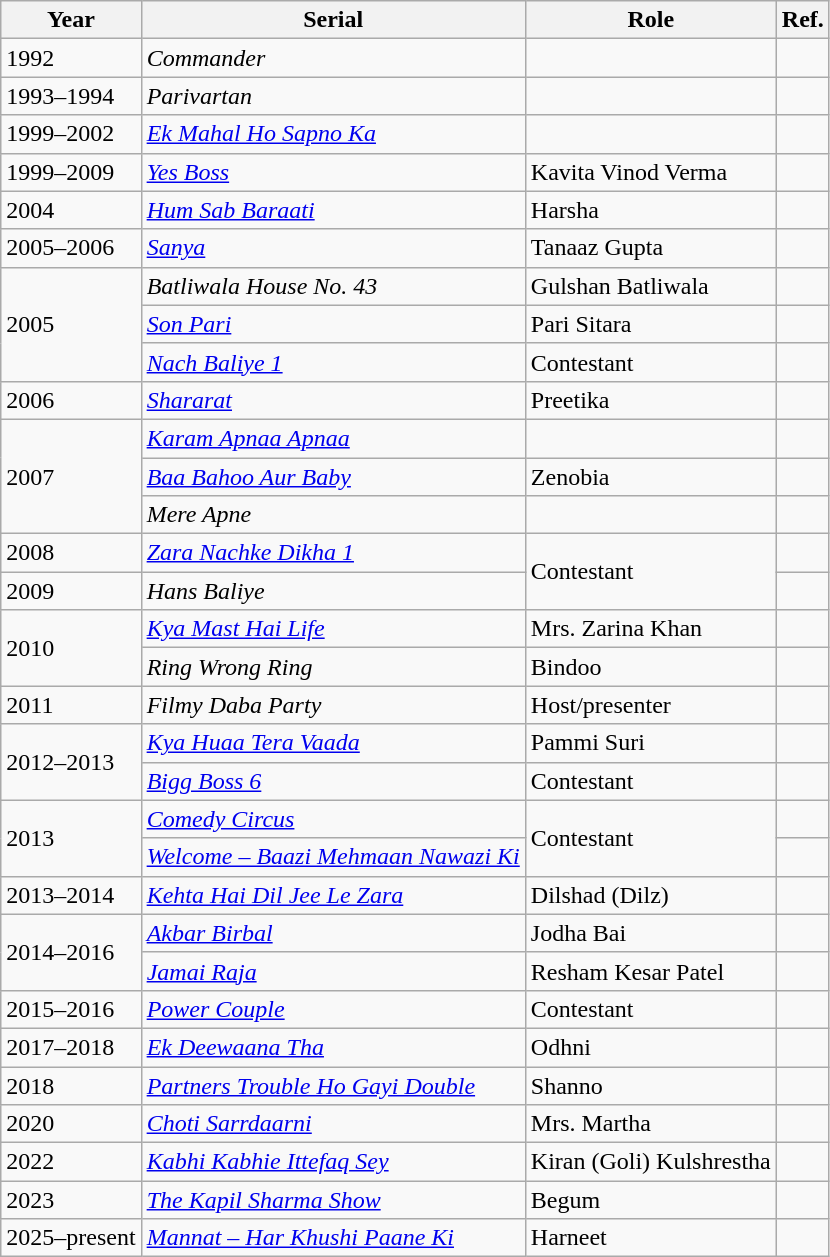<table class="wikitable unsortable">
<tr>
<th>Year</th>
<th>Serial</th>
<th>Role</th>
<th>Ref.</th>
</tr>
<tr>
<td>1992</td>
<td><em>Commander</em></td>
<td></td>
<td></td>
</tr>
<tr>
<td>1993–1994</td>
<td><em>Parivartan</em></td>
<td></td>
<td></td>
</tr>
<tr>
<td>1999–2002</td>
<td><em><a href='#'>Ek Mahal Ho Sapno Ka</a></em></td>
<td></td>
<td></td>
</tr>
<tr>
<td>1999–2009</td>
<td><em><a href='#'>Yes Boss</a></em></td>
<td>Kavita Vinod Verma</td>
<td></td>
</tr>
<tr>
<td>2004</td>
<td><em><a href='#'>Hum Sab Baraati</a></em></td>
<td>Harsha</td>
<td></td>
</tr>
<tr>
<td>2005–2006</td>
<td><em><a href='#'>Sanya</a> </em></td>
<td>Tanaaz Gupta</td>
<td></td>
</tr>
<tr>
<td rowspan="3">2005</td>
<td><em>Batliwala House No. 43</em></td>
<td>Gulshan Batliwala</td>
<td></td>
</tr>
<tr>
<td><em><a href='#'>Son Pari</a></em></td>
<td>Pari Sitara</td>
<td></td>
</tr>
<tr>
<td><em><a href='#'>Nach Baliye 1</a></em></td>
<td>Contestant</td>
<td></td>
</tr>
<tr>
<td>2006</td>
<td><em><a href='#'>Shararat</a></em></td>
<td>Preetika</td>
<td></td>
</tr>
<tr>
<td rowspan="3">2007</td>
<td><em><a href='#'>Karam Apnaa Apnaa</a></em></td>
<td></td>
<td></td>
</tr>
<tr>
<td><em><a href='#'>Baa Bahoo Aur Baby</a></em></td>
<td>Zenobia</td>
<td></td>
</tr>
<tr>
<td><em>Mere Apne</em></td>
<td></td>
<td></td>
</tr>
<tr>
<td>2008</td>
<td><em><a href='#'>Zara Nachke Dikha 1</a></em></td>
<td rowspan="2">Contestant</td>
<td></td>
</tr>
<tr>
<td>2009</td>
<td><em>Hans Baliye</em></td>
<td></td>
</tr>
<tr>
<td rowspan="2">2010</td>
<td><em><a href='#'>Kya Mast Hai Life</a></em></td>
<td>Mrs. Zarina Khan</td>
<td></td>
</tr>
<tr>
<td><em>Ring Wrong Ring </em></td>
<td>Bindoo</td>
<td></td>
</tr>
<tr>
<td>2011</td>
<td><em>Filmy Daba Party</em></td>
<td>Host/presenter</td>
<td></td>
</tr>
<tr>
<td rowspan="2">2012–2013</td>
<td><em><a href='#'>Kya Huaa Tera Vaada</a></em></td>
<td>Pammi Suri</td>
<td></td>
</tr>
<tr>
<td><a href='#'><em>Bigg Boss 6</em></a></td>
<td>Contestant</td>
<td></td>
</tr>
<tr>
<td rowspan="2">2013</td>
<td><em><a href='#'>Comedy Circus</a></em></td>
<td Rowspan=2>Contestant</td>
<td></td>
</tr>
<tr>
<td><em><a href='#'>Welcome – Baazi Mehmaan Nawazi Ki</a></em></td>
<td></td>
</tr>
<tr>
<td>2013–2014</td>
<td><em><a href='#'>Kehta Hai Dil Jee Le Zara</a></em></td>
<td>Dilshad (Dilz)</td>
<td></td>
</tr>
<tr>
<td rowspan="2">2014–2016</td>
<td><em><a href='#'>Akbar Birbal</a></em></td>
<td>Jodha Bai</td>
<td></td>
</tr>
<tr>
<td><em><a href='#'>Jamai Raja</a></em></td>
<td>Resham Kesar Patel</td>
<td></td>
</tr>
<tr>
<td>2015–2016</td>
<td><em><a href='#'>Power Couple</a></em></td>
<td>Contestant</td>
<td></td>
</tr>
<tr>
<td>2017–2018</td>
<td><em><a href='#'>Ek Deewaana Tha</a></em></td>
<td>Odhni</td>
<td></td>
</tr>
<tr>
<td>2018</td>
<td><em><a href='#'>Partners Trouble Ho Gayi Double</a></em></td>
<td>Shanno</td>
<td></td>
</tr>
<tr>
<td>2020</td>
<td><em><a href='#'>Choti Sarrdaarni</a></em></td>
<td>Mrs. Martha</td>
<td></td>
</tr>
<tr>
<td>2022</td>
<td><em><a href='#'>Kabhi Kabhie Ittefaq Sey</a></em></td>
<td>Kiran (Goli) Kulshrestha</td>
<td></td>
</tr>
<tr>
<td>2023</td>
<td><em><a href='#'>The Kapil Sharma Show</a></em></td>
<td>Begum</td>
<td></td>
</tr>
<tr>
<td>2025–present</td>
<td><em><a href='#'>Mannat – Har Khushi Paane Ki</a></em></td>
<td>Harneet</td>
<td></td>
</tr>
</table>
